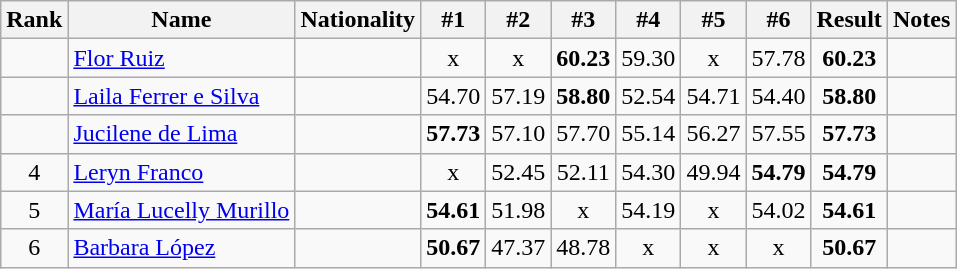<table class="wikitable sortable" style="text-align:center">
<tr>
<th>Rank</th>
<th>Name</th>
<th>Nationality</th>
<th>#1</th>
<th>#2</th>
<th>#3</th>
<th>#4</th>
<th>#5</th>
<th>#6</th>
<th>Result</th>
<th>Notes</th>
</tr>
<tr>
<td></td>
<td align=left><a href='#'>Flor Ruiz</a></td>
<td align=left></td>
<td>x</td>
<td>x</td>
<td><strong>60.23</strong></td>
<td>59.30</td>
<td>x</td>
<td>57.78</td>
<td><strong>60.23</strong></td>
<td><strong></strong></td>
</tr>
<tr>
<td></td>
<td align=left><a href='#'>Laila Ferrer e Silva</a></td>
<td align=left></td>
<td>54.70</td>
<td>57.19</td>
<td><strong>58.80</strong></td>
<td>52.54</td>
<td>54.71</td>
<td>54.40</td>
<td><strong>58.80</strong></td>
<td></td>
</tr>
<tr>
<td></td>
<td align=left><a href='#'>Jucilene de Lima</a></td>
<td align=left></td>
<td><strong>57.73</strong></td>
<td>57.10</td>
<td>57.70</td>
<td>55.14</td>
<td>56.27</td>
<td>57.55</td>
<td><strong>57.73</strong></td>
<td></td>
</tr>
<tr>
<td>4</td>
<td align=left><a href='#'>Leryn Franco</a></td>
<td align=left></td>
<td>x</td>
<td>52.45</td>
<td>52.11</td>
<td>54.30</td>
<td>49.94</td>
<td><strong>54.79</strong></td>
<td><strong>54.79</strong></td>
<td></td>
</tr>
<tr>
<td>5</td>
<td align=left><a href='#'>María Lucelly Murillo</a></td>
<td align=left></td>
<td><strong>54.61</strong></td>
<td>51.98</td>
<td>x</td>
<td>54.19</td>
<td>x</td>
<td>54.02</td>
<td><strong>54.61</strong></td>
<td></td>
</tr>
<tr>
<td>6</td>
<td align=left><a href='#'>Barbara López</a></td>
<td align=left></td>
<td><strong>50.67</strong></td>
<td>47.37</td>
<td>48.78</td>
<td>x</td>
<td>x</td>
<td>x</td>
<td><strong>50.67</strong></td>
<td></td>
</tr>
</table>
